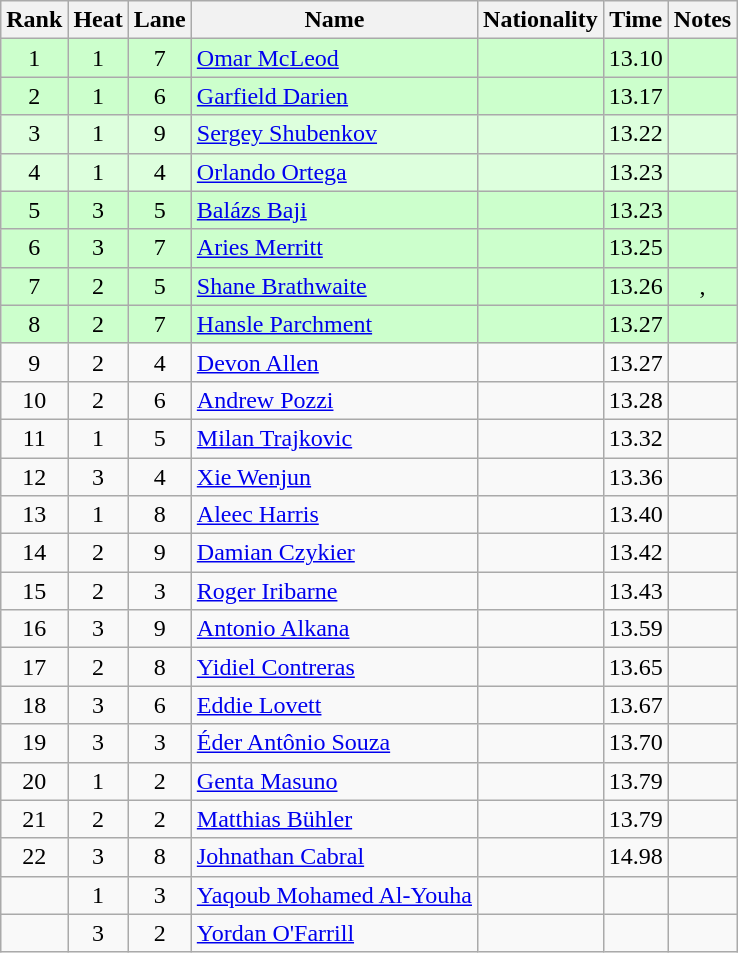<table class="wikitable sortable" style="text-align:center">
<tr>
<th>Rank</th>
<th>Heat</th>
<th>Lane</th>
<th>Name</th>
<th>Nationality</th>
<th>Time</th>
<th>Notes</th>
</tr>
<tr bgcolor=ccffcc>
<td>1</td>
<td>1</td>
<td>7</td>
<td align=left><a href='#'>Omar McLeod</a></td>
<td align=left></td>
<td>13.10</td>
<td></td>
</tr>
<tr bgcolor=ccffcc>
<td>2</td>
<td>1</td>
<td>6</td>
<td align=left><a href='#'>Garfield Darien</a></td>
<td align=left></td>
<td>13.17</td>
<td></td>
</tr>
<tr bgcolor=ddffdd>
<td>3</td>
<td>1</td>
<td>9</td>
<td align=left><a href='#'>Sergey Shubenkov</a></td>
<td align=left></td>
<td>13.22</td>
<td></td>
</tr>
<tr bgcolor=ddffdd>
<td>4</td>
<td>1</td>
<td>4</td>
<td align=left><a href='#'>Orlando Ortega</a></td>
<td align=left></td>
<td>13.23</td>
<td></td>
</tr>
<tr bgcolor=ccffcc>
<td>5</td>
<td>3</td>
<td>5</td>
<td align=left><a href='#'>Balázs Baji</a></td>
<td align=left></td>
<td>13.23</td>
<td></td>
</tr>
<tr bgcolor=ccffcc>
<td>6</td>
<td>3</td>
<td>7</td>
<td align=left><a href='#'>Aries Merritt</a></td>
<td align=left></td>
<td>13.25</td>
<td></td>
</tr>
<tr bgcolor=ccffcc>
<td>7</td>
<td>2</td>
<td>5</td>
<td align=left><a href='#'>Shane Brathwaite</a></td>
<td align=left></td>
<td>13.26</td>
<td>, </td>
</tr>
<tr bgcolor=ccffcc>
<td>8</td>
<td>2</td>
<td>7</td>
<td align=left><a href='#'>Hansle Parchment</a></td>
<td align=left></td>
<td>13.27</td>
<td></td>
</tr>
<tr>
<td>9</td>
<td>2</td>
<td>4</td>
<td align=left><a href='#'>Devon Allen</a></td>
<td align=left></td>
<td>13.27</td>
<td></td>
</tr>
<tr>
<td>10</td>
<td>2</td>
<td>6</td>
<td align=left><a href='#'>Andrew Pozzi</a></td>
<td align=left></td>
<td>13.28</td>
<td></td>
</tr>
<tr>
<td>11</td>
<td>1</td>
<td>5</td>
<td align=left><a href='#'>Milan Trajkovic</a></td>
<td align=left></td>
<td>13.32</td>
<td></td>
</tr>
<tr>
<td>12</td>
<td>3</td>
<td>4</td>
<td align=left><a href='#'>Xie Wenjun</a></td>
<td align=left></td>
<td>13.36</td>
<td></td>
</tr>
<tr>
<td>13</td>
<td>1</td>
<td>8</td>
<td align=left><a href='#'>Aleec Harris</a></td>
<td align=left></td>
<td>13.40</td>
<td></td>
</tr>
<tr>
<td>14</td>
<td>2</td>
<td>9</td>
<td align=left><a href='#'>Damian Czykier</a></td>
<td align=left></td>
<td>13.42</td>
<td></td>
</tr>
<tr>
<td>15</td>
<td>2</td>
<td>3</td>
<td align=left><a href='#'>Roger Iribarne</a></td>
<td align=left></td>
<td>13.43</td>
<td></td>
</tr>
<tr>
<td>16</td>
<td>3</td>
<td>9</td>
<td align=left><a href='#'>Antonio Alkana</a></td>
<td align=left></td>
<td>13.59</td>
<td></td>
</tr>
<tr>
<td>17</td>
<td>2</td>
<td>8</td>
<td align=left><a href='#'>Yidiel Contreras</a></td>
<td align=left></td>
<td>13.65</td>
<td></td>
</tr>
<tr>
<td>18</td>
<td>3</td>
<td>6</td>
<td align=left><a href='#'>Eddie Lovett</a></td>
<td align=left></td>
<td>13.67</td>
<td></td>
</tr>
<tr>
<td>19</td>
<td>3</td>
<td>3</td>
<td align=left><a href='#'>Éder Antônio Souza</a></td>
<td align=left></td>
<td>13.70</td>
<td></td>
</tr>
<tr>
<td>20</td>
<td>1</td>
<td>2</td>
<td align=left><a href='#'>Genta Masuno</a></td>
<td align=left></td>
<td>13.79</td>
<td></td>
</tr>
<tr>
<td>21</td>
<td>2</td>
<td>2</td>
<td align=left><a href='#'>Matthias Bühler</a></td>
<td align=left></td>
<td>13.79</td>
<td></td>
</tr>
<tr>
<td>22</td>
<td>3</td>
<td>8</td>
<td align=left><a href='#'>Johnathan Cabral</a></td>
<td align=left></td>
<td>14.98</td>
<td></td>
</tr>
<tr>
<td></td>
<td>1</td>
<td>3</td>
<td align=left><a href='#'>Yaqoub Mohamed Al-Youha</a></td>
<td align=left></td>
<td></td>
<td></td>
</tr>
<tr>
<td></td>
<td>3</td>
<td>2</td>
<td align=left><a href='#'>Yordan O'Farrill</a></td>
<td align=left></td>
<td></td>
<td></td>
</tr>
</table>
